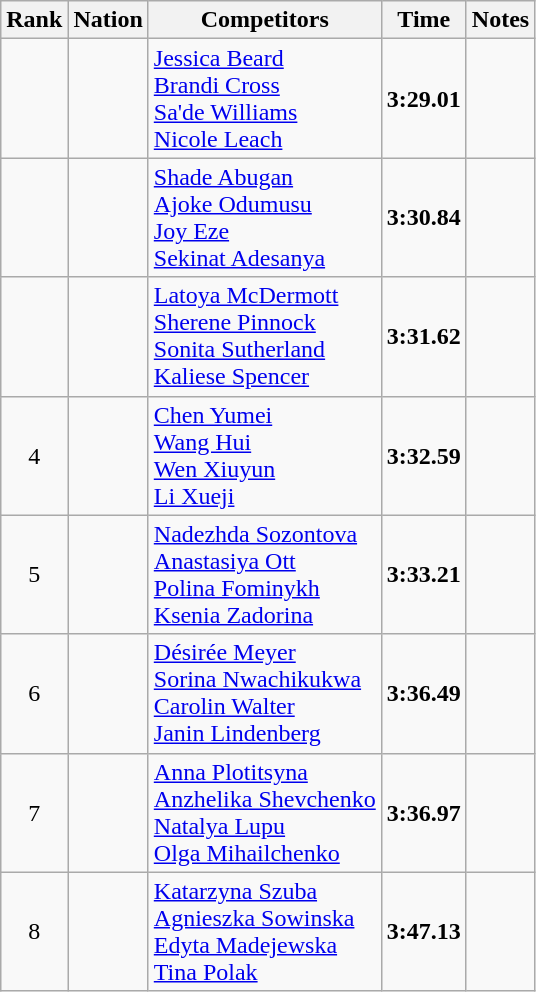<table class="wikitable sortable" style="text-align:center">
<tr>
<th>Rank</th>
<th>Nation</th>
<th>Competitors</th>
<th>Time</th>
<th>Notes</th>
</tr>
<tr>
<td></td>
<td align=left></td>
<td align=left><a href='#'>Jessica Beard</a><br><a href='#'>Brandi Cross</a><br><a href='#'>Sa'de Williams</a><br><a href='#'>Nicole Leach</a></td>
<td><strong>3:29.01</strong></td>
<td></td>
</tr>
<tr>
<td></td>
<td align=left></td>
<td align=left><a href='#'>Shade Abugan</a><br><a href='#'>Ajoke Odumusu</a><br><a href='#'>Joy Eze</a><br><a href='#'>Sekinat Adesanya</a></td>
<td><strong>3:30.84</strong></td>
<td></td>
</tr>
<tr>
<td></td>
<td align=left></td>
<td align=left><a href='#'>Latoya McDermott</a><br><a href='#'>Sherene Pinnock</a><br><a href='#'>Sonita Sutherland</a><br><a href='#'>Kaliese Spencer</a></td>
<td><strong>3:31.62</strong></td>
<td></td>
</tr>
<tr>
<td>4</td>
<td align=left></td>
<td align=left><a href='#'>Chen Yumei</a><br><a href='#'>Wang Hui</a><br><a href='#'>Wen Xiuyun</a><br><a href='#'>Li Xueji</a></td>
<td><strong>3:32.59</strong></td>
<td></td>
</tr>
<tr>
<td>5</td>
<td align=left></td>
<td align=left><a href='#'>Nadezhda Sozontova</a><br><a href='#'>Anastasiya Ott</a><br><a href='#'>Polina Fominykh</a><br><a href='#'>Ksenia Zadorina</a></td>
<td><strong>3:33.21</strong></td>
<td></td>
</tr>
<tr>
<td>6</td>
<td align=left></td>
<td align=left><a href='#'>Désirée Meyer</a><br><a href='#'>Sorina Nwachikukwa</a><br><a href='#'>Carolin Walter</a><br><a href='#'>Janin Lindenberg</a></td>
<td><strong>3:36.49</strong></td>
<td></td>
</tr>
<tr>
<td>7</td>
<td align=left></td>
<td align=left><a href='#'>Anna Plotitsyna</a><br><a href='#'>Anzhelika Shevchenko</a><br><a href='#'>Natalya Lupu</a><br><a href='#'>Olga Mihailchenko</a></td>
<td><strong>3:36.97</strong></td>
<td></td>
</tr>
<tr>
<td>8</td>
<td align=left></td>
<td align=left><a href='#'>Katarzyna Szuba</a><br><a href='#'>Agnieszka Sowinska</a><br><a href='#'>Edyta Madejewska</a><br><a href='#'>Tina Polak</a></td>
<td><strong>3:47.13</strong></td>
<td></td>
</tr>
</table>
